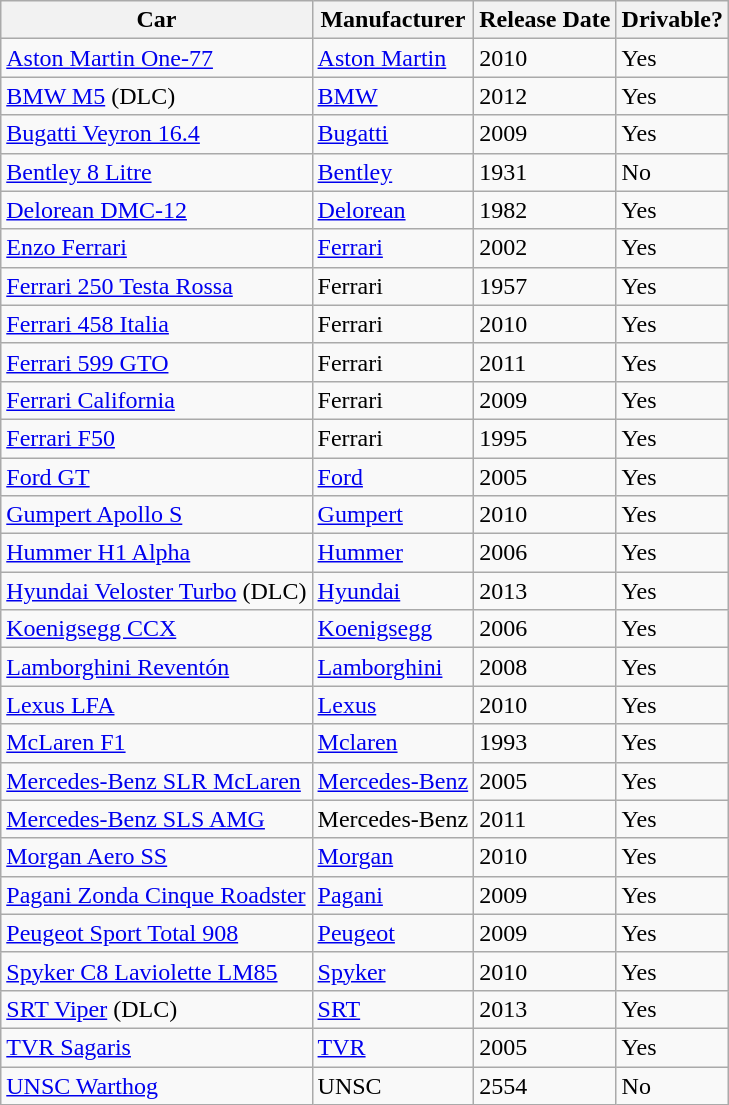<table class="wikitable">
<tr>
<th>Car</th>
<th>Manufacturer</th>
<th>Release Date</th>
<th>Drivable?</th>
</tr>
<tr>
<td><a href='#'>Aston Martin One-77</a></td>
<td><a href='#'>Aston Martin</a></td>
<td>2010</td>
<td>Yes</td>
</tr>
<tr>
<td><a href='#'>BMW M5</a> (DLC)</td>
<td><a href='#'>BMW</a></td>
<td>2012</td>
<td>Yes</td>
</tr>
<tr>
<td><a href='#'>Bugatti Veyron 16.4</a></td>
<td><a href='#'>Bugatti</a></td>
<td>2009</td>
<td>Yes</td>
</tr>
<tr>
<td><a href='#'>Bentley 8 Litre</a></td>
<td><a href='#'>Bentley</a></td>
<td>1931</td>
<td>No</td>
</tr>
<tr>
<td><a href='#'>Delorean DMC-12</a></td>
<td><a href='#'>Delorean</a></td>
<td>1982</td>
<td>Yes</td>
</tr>
<tr>
<td><a href='#'>Enzo Ferrari</a></td>
<td><a href='#'>Ferrari</a></td>
<td>2002</td>
<td>Yes</td>
</tr>
<tr>
<td><a href='#'>Ferrari 250 Testa Rossa</a></td>
<td>Ferrari</td>
<td>1957</td>
<td>Yes</td>
</tr>
<tr>
<td><a href='#'>Ferrari 458 Italia</a></td>
<td>Ferrari</td>
<td>2010</td>
<td>Yes</td>
</tr>
<tr>
<td><a href='#'>Ferrari 599 GTO</a></td>
<td>Ferrari</td>
<td>2011</td>
<td>Yes</td>
</tr>
<tr>
<td><a href='#'>Ferrari California</a></td>
<td>Ferrari</td>
<td>2009</td>
<td>Yes</td>
</tr>
<tr>
<td><a href='#'>Ferrari F50</a></td>
<td>Ferrari</td>
<td>1995</td>
<td>Yes</td>
</tr>
<tr>
<td><a href='#'>Ford GT</a></td>
<td><a href='#'>Ford</a></td>
<td>2005</td>
<td>Yes</td>
</tr>
<tr>
<td><a href='#'>Gumpert Apollo S</a></td>
<td><a href='#'>Gumpert</a></td>
<td>2010</td>
<td>Yes</td>
</tr>
<tr>
<td><a href='#'>Hummer H1 Alpha</a></td>
<td><a href='#'>Hummer</a></td>
<td>2006</td>
<td>Yes</td>
</tr>
<tr>
<td><a href='#'>Hyundai Veloster Turbo</a> (DLC)</td>
<td><a href='#'>Hyundai</a></td>
<td>2013</td>
<td>Yes</td>
</tr>
<tr>
<td><a href='#'>Koenigsegg CCX</a></td>
<td><a href='#'>Koenigsegg</a></td>
<td>2006</td>
<td>Yes</td>
</tr>
<tr>
<td><a href='#'>Lamborghini Reventón</a></td>
<td><a href='#'>Lamborghini</a></td>
<td>2008</td>
<td>Yes</td>
</tr>
<tr>
<td><a href='#'>Lexus LFA</a></td>
<td><a href='#'>Lexus</a></td>
<td>2010</td>
<td>Yes</td>
</tr>
<tr>
<td><a href='#'>McLaren F1</a></td>
<td><a href='#'>Mclaren</a></td>
<td>1993</td>
<td>Yes</td>
</tr>
<tr>
<td><a href='#'>Mercedes-Benz SLR McLaren</a></td>
<td><a href='#'>Mercedes-Benz</a></td>
<td>2005</td>
<td>Yes</td>
</tr>
<tr>
<td><a href='#'>Mercedes-Benz SLS AMG</a></td>
<td>Mercedes-Benz</td>
<td>2011</td>
<td>Yes</td>
</tr>
<tr>
<td><a href='#'>Morgan Aero SS</a></td>
<td><a href='#'>Morgan</a></td>
<td>2010</td>
<td>Yes</td>
</tr>
<tr>
<td><a href='#'>Pagani Zonda Cinque Roadster</a></td>
<td><a href='#'>Pagani</a></td>
<td>2009</td>
<td>Yes</td>
</tr>
<tr>
<td><a href='#'>Peugeot Sport Total 908</a></td>
<td><a href='#'>Peugeot</a></td>
<td>2009</td>
<td>Yes</td>
</tr>
<tr>
<td><a href='#'>Spyker C8 Laviolette LM85</a></td>
<td><a href='#'>Spyker</a></td>
<td>2010</td>
<td>Yes</td>
</tr>
<tr>
<td><a href='#'>SRT Viper</a> (DLC)</td>
<td><a href='#'>SRT</a></td>
<td>2013</td>
<td>Yes</td>
</tr>
<tr>
<td><a href='#'>TVR Sagaris</a></td>
<td><a href='#'>TVR</a></td>
<td>2005</td>
<td>Yes</td>
</tr>
<tr>
<td><a href='#'>UNSC Warthog</a></td>
<td>UNSC</td>
<td>2554</td>
<td>No</td>
</tr>
</table>
